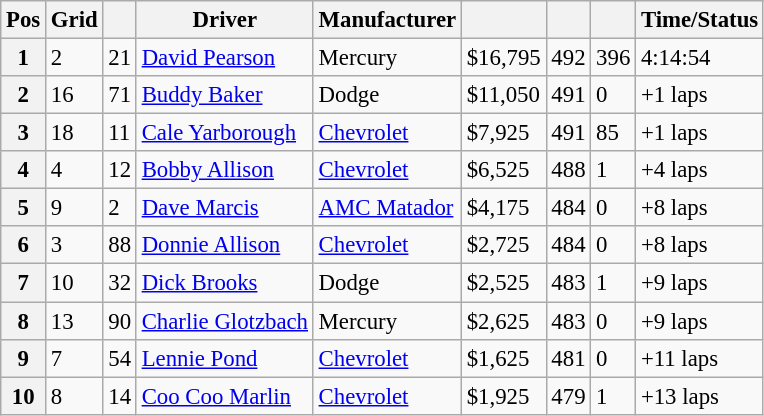<table class="sortable wikitable" style="font-size:95%">
<tr>
<th>Pos</th>
<th>Grid</th>
<th></th>
<th>Driver</th>
<th>Manufacturer</th>
<th></th>
<th></th>
<th></th>
<th>Time/Status</th>
</tr>
<tr>
<th>1</th>
<td>2</td>
<td>21</td>
<td><a href='#'>David Pearson</a></td>
<td>Mercury</td>
<td>$16,795</td>
<td>492</td>
<td>396</td>
<td>4:14:54</td>
</tr>
<tr>
<th>2</th>
<td>16</td>
<td>71</td>
<td><a href='#'>Buddy Baker</a></td>
<td>Dodge</td>
<td>$11,050</td>
<td>491</td>
<td>0</td>
<td>+1 laps</td>
</tr>
<tr>
<th>3</th>
<td>18</td>
<td>11</td>
<td><a href='#'>Cale Yarborough</a></td>
<td><a href='#'>Chevrolet</a></td>
<td>$7,925</td>
<td>491</td>
<td>85</td>
<td>+1 laps</td>
</tr>
<tr>
<th>4</th>
<td>4</td>
<td>12</td>
<td><a href='#'>Bobby Allison</a></td>
<td><a href='#'>Chevrolet</a></td>
<td>$6,525</td>
<td>488</td>
<td>1</td>
<td>+4 laps</td>
</tr>
<tr>
<th>5</th>
<td>9</td>
<td>2</td>
<td><a href='#'>Dave Marcis</a></td>
<td><a href='#'>AMC Matador</a></td>
<td>$4,175</td>
<td>484</td>
<td>0</td>
<td>+8 laps</td>
</tr>
<tr>
<th>6</th>
<td>3</td>
<td>88</td>
<td><a href='#'>Donnie Allison</a></td>
<td><a href='#'>Chevrolet</a></td>
<td>$2,725</td>
<td>484</td>
<td>0</td>
<td>+8 laps</td>
</tr>
<tr>
<th>7</th>
<td>10</td>
<td>32</td>
<td><a href='#'>Dick Brooks</a></td>
<td>Dodge</td>
<td>$2,525</td>
<td>483</td>
<td>1</td>
<td>+9 laps</td>
</tr>
<tr>
<th>8</th>
<td>13</td>
<td>90</td>
<td><a href='#'>Charlie Glotzbach</a></td>
<td>Mercury</td>
<td>$2,625</td>
<td>483</td>
<td>0</td>
<td>+9 laps</td>
</tr>
<tr>
<th>9</th>
<td>7</td>
<td>54</td>
<td><a href='#'>Lennie Pond</a></td>
<td><a href='#'>Chevrolet</a></td>
<td>$1,625</td>
<td>481</td>
<td>0</td>
<td>+11 laps</td>
</tr>
<tr>
<th>10</th>
<td>8</td>
<td>14</td>
<td><a href='#'>Coo Coo Marlin</a></td>
<td><a href='#'>Chevrolet</a></td>
<td>$1,925</td>
<td>479</td>
<td>1</td>
<td>+13 laps</td>
</tr>
</table>
